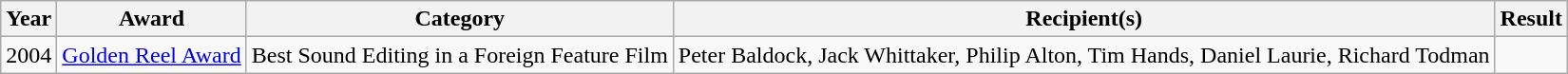<table class="wikitable">
<tr>
<th>Year</th>
<th>Award</th>
<th>Category</th>
<th>Recipient(s)</th>
<th>Result</th>
</tr>
<tr>
<td>2004</td>
<td><a href='#'>Golden Reel Award</a></td>
<td>Best Sound Editing in a Foreign Feature Film</td>
<td>Peter Baldock, Jack Whittaker, Philip Alton, Tim Hands, Daniel Laurie, Richard Todman</td>
<td></td>
</tr>
</table>
